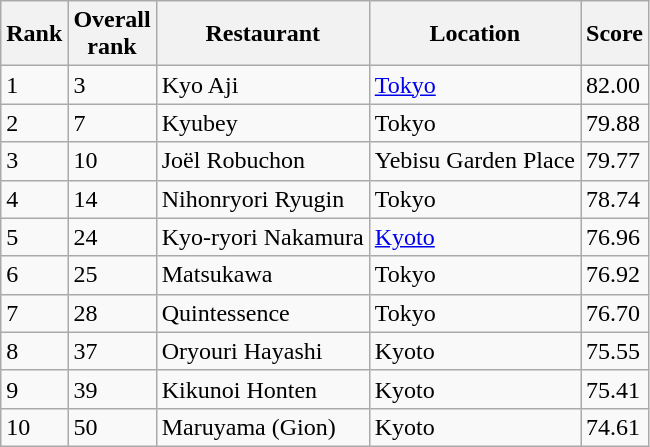<table class="wikitable" style="text-align: left;">
<tr>
<th>Rank</th>
<th>Overall<br>rank</th>
<th>Restaurant</th>
<th>Location</th>
<th>Score</th>
</tr>
<tr>
<td>1</td>
<td>3</td>
<td>Kyo Aji</td>
<td><a href='#'>Tokyo</a></td>
<td>82.00</td>
</tr>
<tr>
<td>2</td>
<td>7</td>
<td>Kyubey</td>
<td>Tokyo</td>
<td>79.88</td>
</tr>
<tr>
<td>3</td>
<td>10</td>
<td>Joël Robuchon</td>
<td>Yebisu Garden Place</td>
<td>79.77</td>
</tr>
<tr>
<td>4</td>
<td>14</td>
<td>Nihonryori Ryugin</td>
<td>Tokyo</td>
<td>78.74</td>
</tr>
<tr>
<td>5</td>
<td>24</td>
<td>Kyo-ryori Nakamura</td>
<td><a href='#'>Kyoto</a></td>
<td>76.96</td>
</tr>
<tr>
<td>6</td>
<td>25</td>
<td>Matsukawa</td>
<td>Tokyo</td>
<td>76.92</td>
</tr>
<tr>
<td>7</td>
<td>28</td>
<td>Quintessence</td>
<td>Tokyo</td>
<td>76.70</td>
</tr>
<tr>
<td>8</td>
<td>37</td>
<td>Oryouri Hayashi</td>
<td>Kyoto</td>
<td>75.55</td>
</tr>
<tr>
<td>9</td>
<td>39</td>
<td>Kikunoi Honten</td>
<td>Kyoto</td>
<td>75.41</td>
</tr>
<tr>
<td>10</td>
<td>50</td>
<td>Maruyama (Gion)</td>
<td>Kyoto</td>
<td>74.61</td>
</tr>
</table>
